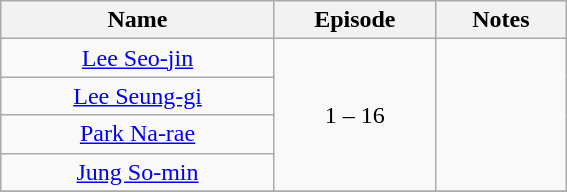<table class=wikitable style=text-align:center>
<tr>
<th style=width:175px>Name</th>
<th style=width:100px>Episode</th>
<th style=width:80px>Notes</th>
</tr>
<tr>
<td><a href='#'>Lee Seo-jin</a></td>
<td rowspan=4>1 – 16</td>
<td rowspan=4></td>
</tr>
<tr>
<td><a href='#'>Lee Seung-gi</a></td>
</tr>
<tr>
<td><a href='#'>Park Na-rae</a></td>
</tr>
<tr>
<td><a href='#'>Jung So-min</a></td>
</tr>
<tr>
</tr>
</table>
